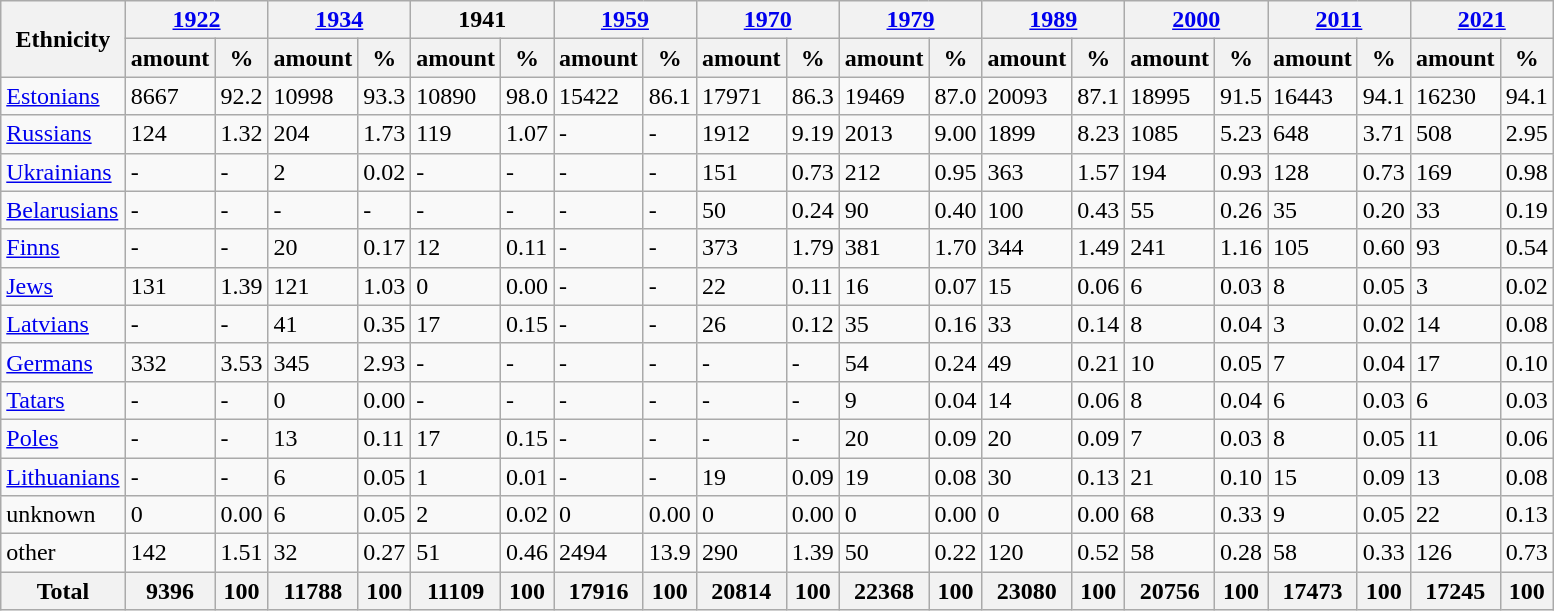<table class="wikitable sortable">
<tr>
<th rowspan="2">Ethnicity</th>
<th colspan="2"><a href='#'>1922</a></th>
<th colspan="2"><a href='#'>1934</a></th>
<th colspan="2">1941</th>
<th colspan="2"><a href='#'>1959</a></th>
<th colspan="2"><a href='#'>1970</a></th>
<th colspan="2"><a href='#'>1979</a></th>
<th colspan="2"><a href='#'>1989</a></th>
<th colspan="2"><a href='#'>2000</a></th>
<th colspan="2"><a href='#'>2011</a></th>
<th colspan="2"><a href='#'>2021</a></th>
</tr>
<tr>
<th>amount</th>
<th>%</th>
<th>amount</th>
<th>%</th>
<th>amount</th>
<th>%</th>
<th>amount</th>
<th>%</th>
<th>amount</th>
<th>%</th>
<th>amount</th>
<th>%</th>
<th>amount</th>
<th>%</th>
<th>amount</th>
<th>%</th>
<th>amount</th>
<th>%</th>
<th>amount</th>
<th>%</th>
</tr>
<tr>
<td><a href='#'>Estonians</a></td>
<td>8667</td>
<td>92.2</td>
<td>10998</td>
<td>93.3</td>
<td>10890</td>
<td>98.0</td>
<td>15422</td>
<td>86.1</td>
<td>17971</td>
<td>86.3</td>
<td>19469</td>
<td>87.0</td>
<td>20093</td>
<td>87.1</td>
<td>18995</td>
<td>91.5</td>
<td>16443</td>
<td>94.1</td>
<td>16230</td>
<td>94.1</td>
</tr>
<tr>
<td><a href='#'>Russians</a></td>
<td>124</td>
<td>1.32</td>
<td>204</td>
<td>1.73</td>
<td>119</td>
<td>1.07</td>
<td>-</td>
<td>-</td>
<td>1912</td>
<td>9.19</td>
<td>2013</td>
<td>9.00</td>
<td>1899</td>
<td>8.23</td>
<td>1085</td>
<td>5.23</td>
<td>648</td>
<td>3.71</td>
<td>508</td>
<td>2.95</td>
</tr>
<tr>
<td><a href='#'>Ukrainians</a></td>
<td>-</td>
<td>-</td>
<td>2</td>
<td>0.02</td>
<td>-</td>
<td>-</td>
<td>-</td>
<td>-</td>
<td>151</td>
<td>0.73</td>
<td>212</td>
<td>0.95</td>
<td>363</td>
<td>1.57</td>
<td>194</td>
<td>0.93</td>
<td>128</td>
<td>0.73</td>
<td>169</td>
<td>0.98</td>
</tr>
<tr>
<td><a href='#'>Belarusians</a></td>
<td>-</td>
<td>-</td>
<td>-</td>
<td>-</td>
<td>-</td>
<td>-</td>
<td>-</td>
<td>-</td>
<td>50</td>
<td>0.24</td>
<td>90</td>
<td>0.40</td>
<td>100</td>
<td>0.43</td>
<td>55</td>
<td>0.26</td>
<td>35</td>
<td>0.20</td>
<td>33</td>
<td>0.19</td>
</tr>
<tr>
<td><a href='#'>Finns</a></td>
<td>-</td>
<td>-</td>
<td>20</td>
<td>0.17</td>
<td>12</td>
<td>0.11</td>
<td>-</td>
<td>-</td>
<td>373</td>
<td>1.79</td>
<td>381</td>
<td>1.70</td>
<td>344</td>
<td>1.49</td>
<td>241</td>
<td>1.16</td>
<td>105</td>
<td>0.60</td>
<td>93</td>
<td>0.54</td>
</tr>
<tr>
<td><a href='#'>Jews</a></td>
<td>131</td>
<td>1.39</td>
<td>121</td>
<td>1.03</td>
<td>0</td>
<td>0.00</td>
<td>-</td>
<td>-</td>
<td>22</td>
<td>0.11</td>
<td>16</td>
<td>0.07</td>
<td>15</td>
<td>0.06</td>
<td>6</td>
<td>0.03</td>
<td>8</td>
<td>0.05</td>
<td>3</td>
<td>0.02</td>
</tr>
<tr>
<td><a href='#'>Latvians</a></td>
<td>-</td>
<td>-</td>
<td>41</td>
<td>0.35</td>
<td>17</td>
<td>0.15</td>
<td>-</td>
<td>-</td>
<td>26</td>
<td>0.12</td>
<td>35</td>
<td>0.16</td>
<td>33</td>
<td>0.14</td>
<td>8</td>
<td>0.04</td>
<td>3</td>
<td>0.02</td>
<td>14</td>
<td>0.08</td>
</tr>
<tr>
<td><a href='#'>Germans</a></td>
<td>332</td>
<td>3.53</td>
<td>345</td>
<td>2.93</td>
<td>-</td>
<td>-</td>
<td>-</td>
<td>-</td>
<td>-</td>
<td>-</td>
<td>54</td>
<td>0.24</td>
<td>49</td>
<td>0.21</td>
<td>10</td>
<td>0.05</td>
<td>7</td>
<td>0.04</td>
<td>17</td>
<td>0.10</td>
</tr>
<tr>
<td><a href='#'>Tatars</a></td>
<td>-</td>
<td>-</td>
<td>0</td>
<td>0.00</td>
<td>-</td>
<td>-</td>
<td>-</td>
<td>-</td>
<td>-</td>
<td>-</td>
<td>9</td>
<td>0.04</td>
<td>14</td>
<td>0.06</td>
<td>8</td>
<td>0.04</td>
<td>6</td>
<td>0.03</td>
<td>6</td>
<td>0.03</td>
</tr>
<tr>
<td><a href='#'>Poles</a></td>
<td>-</td>
<td>-</td>
<td>13</td>
<td>0.11</td>
<td>17</td>
<td>0.15</td>
<td>-</td>
<td>-</td>
<td>-</td>
<td>-</td>
<td>20</td>
<td>0.09</td>
<td>20</td>
<td>0.09</td>
<td>7</td>
<td>0.03</td>
<td>8</td>
<td>0.05</td>
<td>11</td>
<td>0.06</td>
</tr>
<tr>
<td><a href='#'>Lithuanians</a></td>
<td>-</td>
<td>-</td>
<td>6</td>
<td>0.05</td>
<td>1</td>
<td>0.01</td>
<td>-</td>
<td>-</td>
<td>19</td>
<td>0.09</td>
<td>19</td>
<td>0.08</td>
<td>30</td>
<td>0.13</td>
<td>21</td>
<td>0.10</td>
<td>15</td>
<td>0.09</td>
<td>13</td>
<td>0.08</td>
</tr>
<tr>
<td>unknown</td>
<td>0</td>
<td>0.00</td>
<td>6</td>
<td>0.05</td>
<td>2</td>
<td>0.02</td>
<td>0</td>
<td>0.00</td>
<td>0</td>
<td>0.00</td>
<td>0</td>
<td>0.00</td>
<td>0</td>
<td>0.00</td>
<td>68</td>
<td>0.33</td>
<td>9</td>
<td>0.05</td>
<td>22</td>
<td>0.13</td>
</tr>
<tr>
<td>other</td>
<td>142</td>
<td>1.51</td>
<td>32</td>
<td>0.27</td>
<td>51</td>
<td>0.46</td>
<td>2494</td>
<td>13.9</td>
<td>290</td>
<td>1.39</td>
<td>50</td>
<td>0.22</td>
<td>120</td>
<td>0.52</td>
<td>58</td>
<td>0.28</td>
<td>58</td>
<td>0.33</td>
<td>126</td>
<td>0.73</td>
</tr>
<tr>
<th>Total</th>
<th>9396</th>
<th>100</th>
<th>11788</th>
<th>100</th>
<th>11109</th>
<th>100</th>
<th>17916</th>
<th>100</th>
<th>20814</th>
<th>100</th>
<th>22368</th>
<th>100</th>
<th>23080</th>
<th>100</th>
<th>20756</th>
<th>100</th>
<th>17473</th>
<th>100</th>
<th>17245</th>
<th>100</th>
</tr>
</table>
